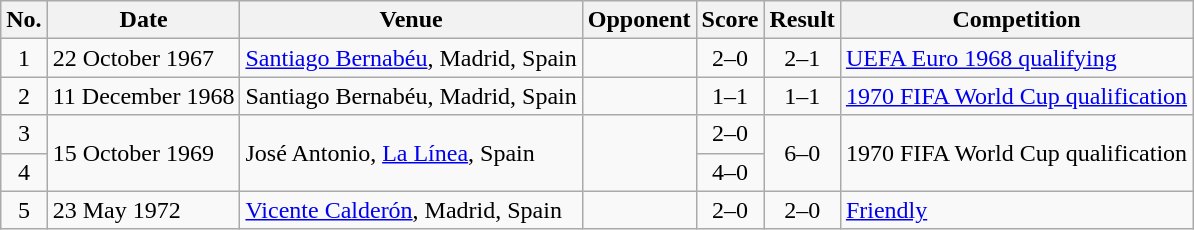<table class="wikitable sortable">
<tr>
<th scope="col">No.</th>
<th scope="col">Date</th>
<th scope="col">Venue</th>
<th scope="col">Opponent</th>
<th scope="col">Score</th>
<th scope="col">Result</th>
<th scope="col">Competition</th>
</tr>
<tr>
<td style="text-align:center">1</td>
<td>22 October 1967</td>
<td><a href='#'>Santiago Bernabéu</a>, Madrid, Spain</td>
<td></td>
<td style="text-align:center">2–0</td>
<td style="text-align:center">2–1</td>
<td><a href='#'>UEFA Euro 1968 qualifying</a></td>
</tr>
<tr>
<td style="text-align:center">2</td>
<td>11 December 1968</td>
<td>Santiago Bernabéu, Madrid, Spain</td>
<td></td>
<td style="text-align:center">1–1</td>
<td style="text-align:center">1–1</td>
<td><a href='#'>1970 FIFA World Cup qualification</a></td>
</tr>
<tr>
<td style="text-align:center">3</td>
<td rowspan="2">15 October 1969</td>
<td rowspan="2">José Antonio, <a href='#'>La Línea</a>, Spain</td>
<td rowspan="2"></td>
<td style="text-align:center">2–0</td>
<td rowspan="2" style="text-align:center">6–0</td>
<td rowspan="2">1970 FIFA World Cup qualification</td>
</tr>
<tr>
<td style="text-align:center">4</td>
<td style="text-align:center">4–0</td>
</tr>
<tr>
<td style="text-align:center">5</td>
<td>23 May 1972</td>
<td><a href='#'>Vicente Calderón</a>, Madrid, Spain</td>
<td></td>
<td style="text-align:center">2–0</td>
<td style="text-align:center">2–0</td>
<td><a href='#'>Friendly</a></td>
</tr>
</table>
